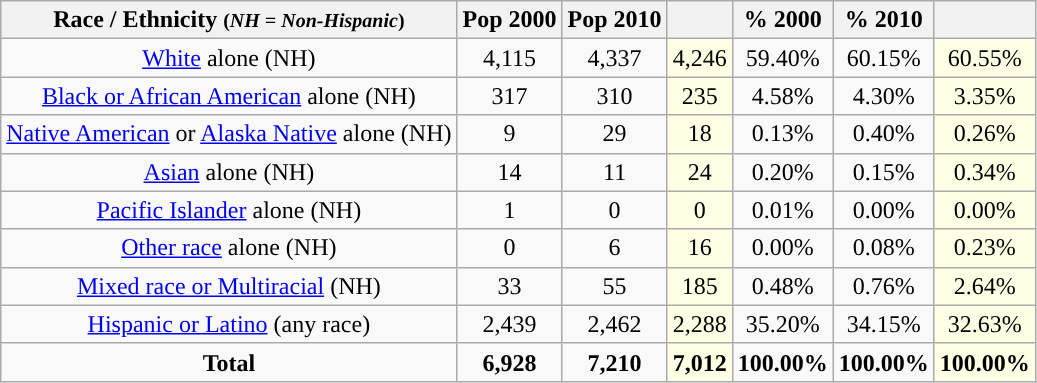<table class="wikitable" style="text-align:center;">
<tr>
<th>Race / Ethnicity <small>(<em>NH = Non-Hispanic</em>)</small></th>
<th>Pop 2000</th>
<th>Pop 2010</th>
<th></th>
<th>% 2000</th>
<th>% 2010</th>
<th></th>
</tr>
<tr>
<td><a href='#'>White</a> alone (NH)</td>
<td>4,115</td>
<td>4,337</td>
<td style='background: #ffffe6;'>4,246</td>
<td>59.40%</td>
<td>60.15%</td>
<td style='background: #ffffe6;'>60.55%</td>
</tr>
<tr>
<td><a href='#'>Black or African American</a> alone (NH)</td>
<td>317</td>
<td>310</td>
<td style='background: #ffffe6;'>235</td>
<td>4.58%</td>
<td>4.30%</td>
<td style='background: #ffffe6;'>3.35%</td>
</tr>
<tr>
<td><a href='#'>Native American</a> or <a href='#'>Alaska Native</a> alone (NH)</td>
<td>9</td>
<td>29</td>
<td style='background: #ffffe6;'>18</td>
<td>0.13%</td>
<td>0.40%</td>
<td style='background: #ffffe6;'>0.26%</td>
</tr>
<tr>
<td><a href='#'>Asian</a> alone (NH)</td>
<td>14</td>
<td>11</td>
<td style='background: #ffffe6;'>24</td>
<td>0.20%</td>
<td>0.15%</td>
<td style='background: #ffffe6;'>0.34%</td>
</tr>
<tr>
<td><a href='#'>Pacific Islander</a> alone (NH)</td>
<td>1</td>
<td>0</td>
<td style='background: #ffffe6;'>0</td>
<td>0.01%</td>
<td>0.00%</td>
<td style='background: #ffffe6;'>0.00%</td>
</tr>
<tr>
<td><a href='#'>Other race</a> alone (NH)</td>
<td>0</td>
<td>6</td>
<td style='background: #ffffe6;'>16</td>
<td>0.00%</td>
<td>0.08%</td>
<td style='background: #ffffe6;'>0.23%</td>
</tr>
<tr>
<td><a href='#'>Mixed race or Multiracial</a> (NH)</td>
<td>33</td>
<td>55</td>
<td style='background: #ffffe6;'>185</td>
<td>0.48%</td>
<td>0.76%</td>
<td style='background: #ffffe6;'>2.64%</td>
</tr>
<tr>
<td><a href='#'>Hispanic or Latino</a> (any race)</td>
<td>2,439</td>
<td>2,462</td>
<td style='background: #ffffe6;'>2,288</td>
<td>35.20%</td>
<td>34.15%</td>
<td style='background: #ffffe6;'>32.63%</td>
</tr>
<tr>
<td><strong>Total</strong></td>
<td><strong>6,928</strong></td>
<td><strong>7,210</strong></td>
<td style='background: #ffffe6;'><strong>7,012</strong></td>
<td><strong>100.00%</strong></td>
<td><strong>100.00%</strong></td>
<td style='background: #ffffe6;'><strong>100.00%</strong></td>
</tr>
</table>
